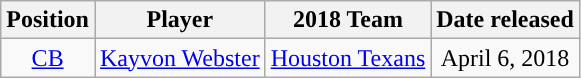<table class="wikitable" style="text-align:center">
<tr>
<th>Position</th>
<th>Player</th>
<th>2018 Team</th>
<th>Date released</th>
</tr>
<tr>
<td><a href='#'>CB</a></td>
<td><a href='#'>Kayvon Webster</a></td>
<td><a href='#'>Houston Texans</a></td>
<td>April 6, 2018</td>
</tr>
</table>
